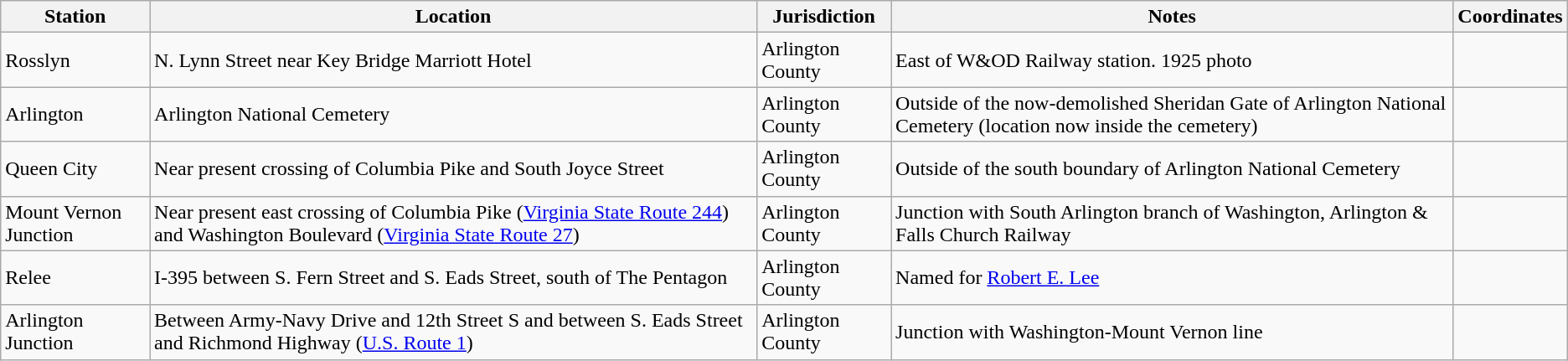<table class="wikitable">
<tr>
<th>Station</th>
<th>Location</th>
<th>Jurisdiction</th>
<th>Notes</th>
<th>Coordinates</th>
</tr>
<tr>
<td>Rosslyn</td>
<td>N. Lynn Street near Key Bridge Marriott Hotel</td>
<td>Arlington County</td>
<td>East of W&OD Railway station. 1925 photo</td>
<td></td>
</tr>
<tr>
<td>Arlington</td>
<td>Arlington National Cemetery</td>
<td>Arlington County</td>
<td>Outside of the now-demolished Sheridan Gate of Arlington National Cemetery (location now inside the cemetery)</td>
<td></td>
</tr>
<tr>
<td>Queen City</td>
<td>Near present crossing of Columbia Pike and South Joyce Street</td>
<td>Arlington County</td>
<td>Outside of the south boundary of Arlington National Cemetery</td>
<td></td>
</tr>
<tr>
<td>Mount Vernon Junction</td>
<td>Near present east crossing of Columbia Pike (<a href='#'>Virginia State Route 244</a>) and Washington Boulevard (<a href='#'>Virginia State Route 27</a>)</td>
<td>Arlington County</td>
<td>Junction with South Arlington branch of Washington, Arlington & Falls Church Railway</td>
<td></td>
</tr>
<tr>
<td>Relee</td>
<td>I-395 between S. Fern Street and S. Eads Street, south of The Pentagon</td>
<td>Arlington County</td>
<td>Named for <a href='#'>Robert E. Lee</a></td>
<td></td>
</tr>
<tr>
<td>Arlington Junction</td>
<td>Between Army-Navy Drive and 12th Street S and between S. Eads Street and Richmond Highway (<a href='#'>U.S. Route 1</a>)</td>
<td>Arlington County</td>
<td>Junction with Washington-Mount Vernon line</td>
<td></td>
</tr>
</table>
